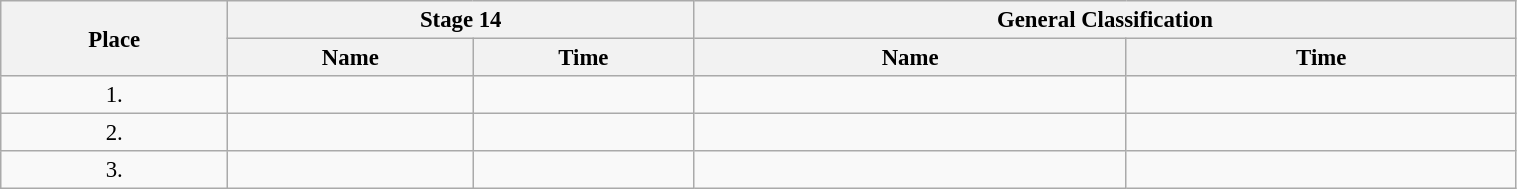<table class=wikitable style="font-size:95%" width="80%">
<tr>
<th rowspan="2">Place</th>
<th colspan="2">Stage 14</th>
<th colspan="2">General Classification</th>
</tr>
<tr>
<th>Name</th>
<th>Time</th>
<th>Name</th>
<th>Time</th>
</tr>
<tr>
<td align="center">1.</td>
<td></td>
<td></td>
<td></td>
<td></td>
</tr>
<tr>
<td align="center">2.</td>
<td></td>
<td></td>
<td></td>
<td></td>
</tr>
<tr>
<td align="center">3.</td>
<td></td>
<td></td>
<td></td>
<td></td>
</tr>
</table>
